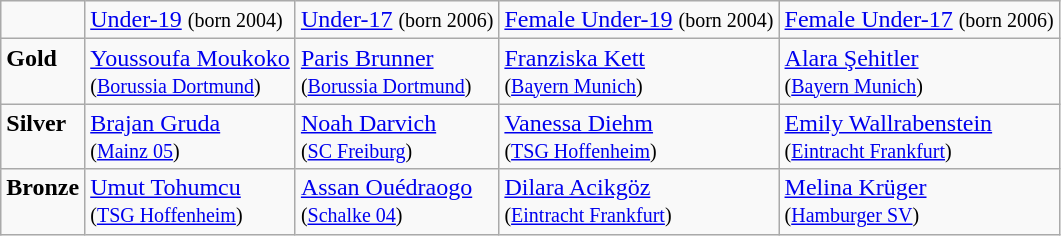<table class="wikitable">
<tr>
<td></td>
<td><a href='#'>Under-19</a> <small>(born 2004)</small></td>
<td><a href='#'>Under-17</a> <small>(born 2006)</small></td>
<td><a href='#'>Female Under-19</a> <small>(born 2004)</small></td>
<td><a href='#'>Female Under-17</a> <small>(born 2006)</small></td>
</tr>
<tr>
<td valign="top"><strong>Gold</strong></td>
<td><a href='#'>Youssoufa Moukoko</a> <br><small>(<a href='#'>Borussia Dortmund</a>)</small></td>
<td><a href='#'>Paris Brunner</a> <br><small>(<a href='#'>Borussia Dortmund</a>)</small></td>
<td><a href='#'>Franziska Kett</a> <br><small>(<a href='#'>Bayern Munich</a>)</small></td>
<td><a href='#'>Alara Şehitler</a> <br><small>(<a href='#'>Bayern Munich</a>)</small></td>
</tr>
<tr>
<td valign="top"><strong>Silver</strong></td>
<td><a href='#'>Brajan Gruda</a> <br><small>(<a href='#'>Mainz 05</a>)</small></td>
<td><a href='#'>Noah Darvich</a> <br><small>(<a href='#'>SC Freiburg</a>)</small></td>
<td><a href='#'>Vanessa Diehm</a> <br><small>(<a href='#'>TSG Hoffenheim</a>)</small></td>
<td><a href='#'>Emily Wallrabenstein</a> <br><small>(<a href='#'>Eintracht Frankfurt</a>)</small></td>
</tr>
<tr>
<td valign="top"><strong>Bronze</strong></td>
<td><a href='#'>Umut Tohumcu</a> <br><small>(<a href='#'>TSG Hoffenheim</a>)</small></td>
<td><a href='#'>Assan Ouédraogo</a> <br><small>(<a href='#'>Schalke 04</a>)</small></td>
<td><a href='#'>Dilara Acikgöz</a> <br><small>(<a href='#'>Eintracht Frankfurt</a>)</small></td>
<td><a href='#'>Melina Krüger</a> <br><small>(<a href='#'>Hamburger SV</a>)</small></td>
</tr>
</table>
